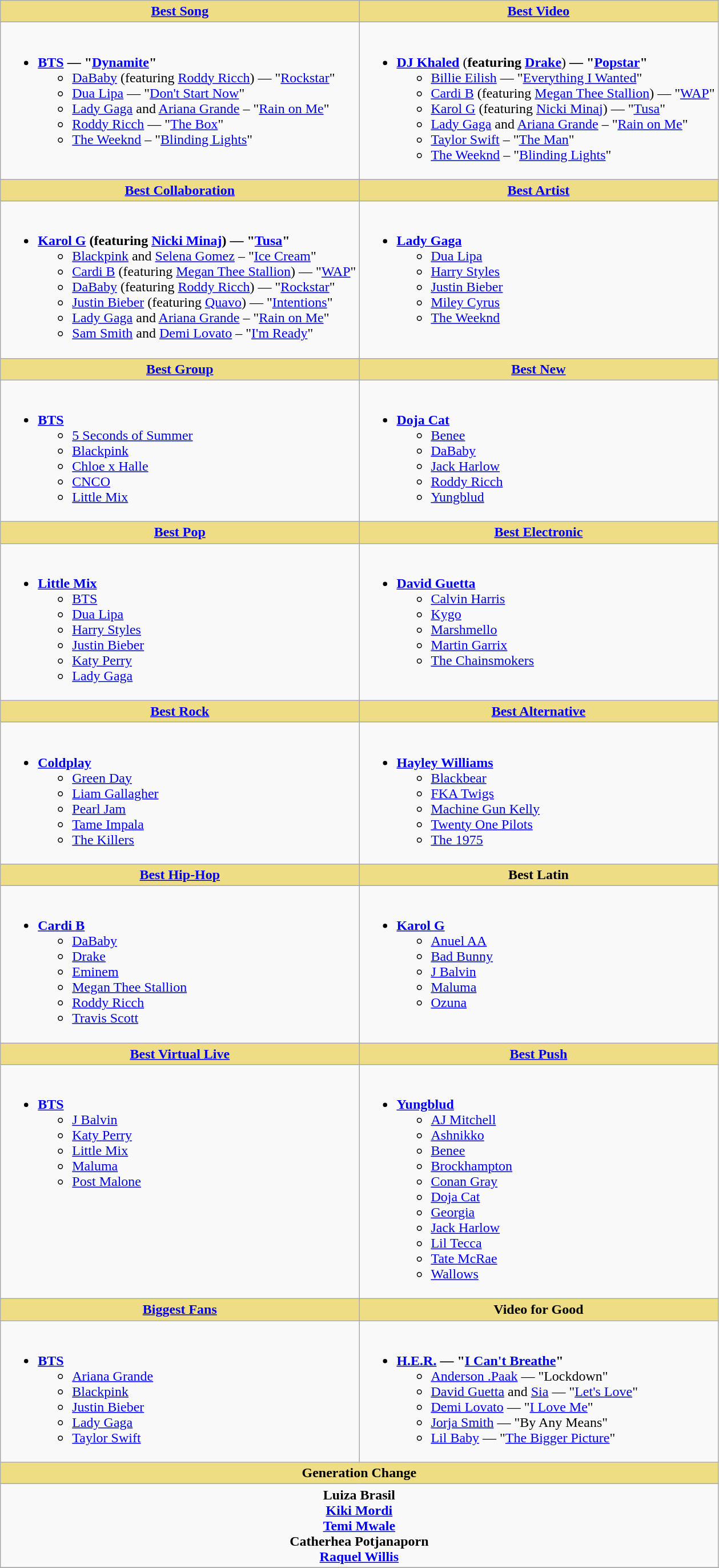<table class=wikitable style="width=100%">
<tr>
<th style="background:#EEDD85; width=50%"><a href='#'>Best Song</a></th>
<th style="background:#EEDD85; width=50%"><a href='#'>Best Video</a></th>
</tr>
<tr>
<td valign="top"><br><ul><li><strong><a href='#'>BTS</a> — "<a href='#'>Dynamite</a>"</strong><ul><li><a href='#'>DaBaby</a> (featuring <a href='#'>Roddy Ricch</a>) — "<a href='#'>Rockstar</a>"</li><li><a href='#'>Dua Lipa</a> — "<a href='#'>Don't Start Now</a>"</li><li><a href='#'>Lady Gaga</a> and <a href='#'>Ariana Grande</a> – "<a href='#'>Rain on Me</a>"</li><li><a href='#'>Roddy Ricch</a> — "<a href='#'>The Box</a>"</li><li><a href='#'>The Weeknd</a> – "<a href='#'>Blinding Lights</a>"</li></ul></li></ul></td>
<td valign="top"><br><ul><li><strong><a href='#'>DJ Khaled</a></strong> (<strong>featuring <a href='#'>Drake</a></strong>) <strong>— "<a href='#'>Popstar</a>"</strong><ul><li><a href='#'>Billie Eilish</a> — "<a href='#'>Everything I Wanted</a>"</li><li><a href='#'>Cardi B</a> (featuring <a href='#'>Megan Thee Stallion</a>) — "<a href='#'>WAP</a>"</li><li><a href='#'>Karol G</a> (featuring <a href='#'>Nicki Minaj</a>) — "<a href='#'>Tusa</a>"</li><li><a href='#'>Lady Gaga</a> and <a href='#'>Ariana Grande</a> – "<a href='#'>Rain on Me</a>"</li><li><a href='#'>Taylor Swift</a> – "<a href='#'>The Man</a>"</li><li><a href='#'>The Weeknd</a> – "<a href='#'>Blinding Lights</a>"</li></ul></li></ul></td>
</tr>
<tr>
<th style="background:#EEDD85; width=50%"><a href='#'>Best Collaboration</a></th>
<th style="background:#EEDD85; width=50%"><a href='#'>Best Artist</a></th>
</tr>
<tr>
<td valign="top"><br><ul><li><strong><a href='#'>Karol G</a> (featuring <a href='#'>Nicki Minaj</a>) — "<a href='#'>Tusa</a>"</strong><ul><li><a href='#'>Blackpink</a> and <a href='#'>Selena Gomez</a>  – "<a href='#'>Ice Cream</a>"</li><li><a href='#'>Cardi B</a> (featuring <a href='#'>Megan Thee Stallion</a>) — "<a href='#'>WAP</a>"</li><li><a href='#'>DaBaby</a> (featuring <a href='#'>Roddy Ricch</a>) — "<a href='#'>Rockstar</a>"</li><li><a href='#'>Justin Bieber</a> (featuring <a href='#'>Quavo</a>) — "<a href='#'>Intentions</a>"</li><li><a href='#'>Lady Gaga</a> and <a href='#'>Ariana Grande</a> – "<a href='#'>Rain on Me</a>"</li><li><a href='#'>Sam Smith</a> and <a href='#'>Demi Lovato</a> – "<a href='#'>I'm Ready</a>"</li></ul></li></ul></td>
<td valign="top"><br><ul><li><strong><a href='#'>Lady Gaga</a></strong><ul><li><a href='#'>Dua Lipa</a></li><li><a href='#'>Harry Styles</a></li><li><a href='#'>Justin Bieber</a></li><li><a href='#'>Miley Cyrus</a></li><li><a href='#'>The Weeknd</a></li></ul></li></ul></td>
</tr>
<tr>
<th style="background:#EEDD85; width=50%"><a href='#'>Best Group</a></th>
<th style="background:#EEDD85; width=50%"><a href='#'>Best New</a></th>
</tr>
<tr>
<td valign="top"><br><ul><li><strong><a href='#'>BTS</a></strong><ul><li><a href='#'>5 Seconds of Summer</a></li><li><a href='#'>Blackpink</a></li><li><a href='#'>Chloe x Halle</a></li><li><a href='#'>CNCO</a></li><li><a href='#'>Little Mix</a></li></ul></li></ul></td>
<td valign="top"><br><ul><li><strong><a href='#'>Doja Cat</a></strong><ul><li><a href='#'>Benee</a></li><li><a href='#'>DaBaby</a></li><li><a href='#'>Jack Harlow</a></li><li><a href='#'>Roddy Ricch</a></li><li><a href='#'>Yungblud</a></li></ul></li></ul></td>
</tr>
<tr>
<th style="background:#EEDD85; width=50%"><a href='#'>Best Pop</a></th>
<th style="background:#EEDD85; width=50%"><a href='#'>Best Electronic</a></th>
</tr>
<tr>
<td valign="top"><br><ul><li><strong><a href='#'>Little Mix</a></strong><ul><li><a href='#'>BTS</a></li><li><a href='#'>Dua Lipa</a></li><li><a href='#'>Harry Styles</a></li><li><a href='#'>Justin Bieber</a></li><li><a href='#'>Katy Perry</a></li><li><a href='#'>Lady Gaga</a></li></ul></li></ul></td>
<td valign="top"><br><ul><li><strong><a href='#'>David Guetta</a></strong><ul><li><a href='#'>Calvin Harris</a></li><li><a href='#'>Kygo</a></li><li><a href='#'>Marshmello</a></li><li><a href='#'>Martin Garrix</a></li><li><a href='#'>The Chainsmokers</a></li></ul></li></ul></td>
</tr>
<tr>
<th style="background:#EEDD85; width=50%"><a href='#'>Best Rock</a></th>
<th style="background:#EEDD85; width=50%"><a href='#'>Best Alternative</a></th>
</tr>
<tr>
<td valign="top"><br><ul><li><strong><a href='#'>Coldplay</a></strong><ul><li><a href='#'>Green Day</a></li><li><a href='#'>Liam Gallagher</a></li><li><a href='#'>Pearl Jam</a></li><li><a href='#'>Tame Impala</a></li><li><a href='#'>The Killers</a></li></ul></li></ul></td>
<td valign="top"><br><ul><li><strong><a href='#'>Hayley Williams</a></strong><ul><li><a href='#'>Blackbear</a></li><li><a href='#'>FKA Twigs</a></li><li><a href='#'>Machine Gun Kelly</a></li><li><a href='#'>Twenty One Pilots</a></li><li><a href='#'>The 1975</a></li></ul></li></ul></td>
</tr>
<tr>
<th style="background:#EEDD85; width=50%"><a href='#'>Best Hip-Hop</a></th>
<th style="background:#EEDD85; width=50%">Best Latin</th>
</tr>
<tr>
<td valign="top"><br><ul><li><strong><a href='#'>Cardi B</a></strong><ul><li><a href='#'>DaBaby</a></li><li><a href='#'>Drake</a></li><li><a href='#'>Eminem</a></li><li><a href='#'>Megan Thee Stallion</a></li><li><a href='#'>Roddy Ricch</a></li><li><a href='#'>Travis Scott</a></li></ul></li></ul></td>
<td valign="top"><br><ul><li><strong><a href='#'>Karol G</a></strong><ul><li><a href='#'>Anuel AA</a></li><li><a href='#'>Bad Bunny</a></li><li><a href='#'>J Balvin</a></li><li><a href='#'>Maluma</a></li><li><a href='#'>Ozuna</a></li></ul></li></ul></td>
</tr>
<tr>
<th style="background:#EEDD85; width=50%"><a href='#'>Best Virtual Live</a></th>
<th style="background:#EEDD85; width=50%"><a href='#'>Best Push</a></th>
</tr>
<tr>
<td valign="top"><br><ul><li><strong><a href='#'>BTS</a></strong><ul><li><a href='#'>J Balvin</a></li><li><a href='#'>Katy Perry</a></li><li><a href='#'>Little Mix</a></li><li><a href='#'>Maluma</a></li><li><a href='#'>Post Malone</a></li></ul></li></ul></td>
<td valign="top"><br><ul><li><strong><a href='#'>Yungblud</a></strong><ul><li><a href='#'>AJ Mitchell</a></li><li><a href='#'>Ashnikko</a></li><li><a href='#'>Benee</a></li><li><a href='#'>Brockhampton</a></li><li><a href='#'>Conan Gray</a></li><li><a href='#'>Doja Cat</a></li><li><a href='#'>Georgia</a></li><li><a href='#'>Jack Harlow</a></li><li><a href='#'>Lil Tecca</a></li><li><a href='#'>Tate McRae</a></li><li><a href='#'>Wallows</a></li></ul></li></ul></td>
</tr>
<tr>
<th style="background:#EEDD85; width=50%"><a href='#'>Biggest Fans</a></th>
<th style="background:#EEDD85; width=50%">Video for Good</th>
</tr>
<tr>
<td valign="top"><br><ul><li><strong><a href='#'>BTS</a></strong><ul><li><a href='#'>Ariana Grande</a></li><li><a href='#'>Blackpink</a></li><li><a href='#'>Justin Bieber</a></li><li><a href='#'>Lady Gaga</a></li><li><a href='#'>Taylor Swift</a></li></ul></li></ul></td>
<td valign="top"><br><ul><li><strong><a href='#'>H.E.R.</a> — "<a href='#'>I Can't Breathe</a>"</strong><ul><li><a href='#'>Anderson .Paak</a> — "Lockdown"</li><li><a href='#'>David Guetta</a> and <a href='#'>Sia</a> — "<a href='#'>Let's Love</a>"</li><li><a href='#'>Demi Lovato</a> — "<a href='#'>I Love Me</a>"</li><li><a href='#'>Jorja Smith</a> — "By Any Means"</li><li><a href='#'>Lil Baby</a> — "<a href='#'>The Bigger Picture</a>"</li></ul></li></ul></td>
</tr>
<tr>
<th style="background:#EEDD82; width=50%" colspan="2">Generation Change</th>
</tr>
<tr>
<td colspan="2" style="text-align: center;"><strong>Luiza Brasil<br><a href='#'>Kiki Mordi</a><br><a href='#'>Temi Mwale</a><br>Catherhea Potjanaporn<br><a href='#'>Raquel Willis</a><br></strong></td>
</tr>
<tr>
</tr>
</table>
